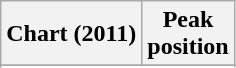<table class="wikitable sortable">
<tr>
<th>Chart (2011)</th>
<th>Peak<br>position</th>
</tr>
<tr>
</tr>
<tr>
</tr>
<tr>
</tr>
<tr>
</tr>
</table>
